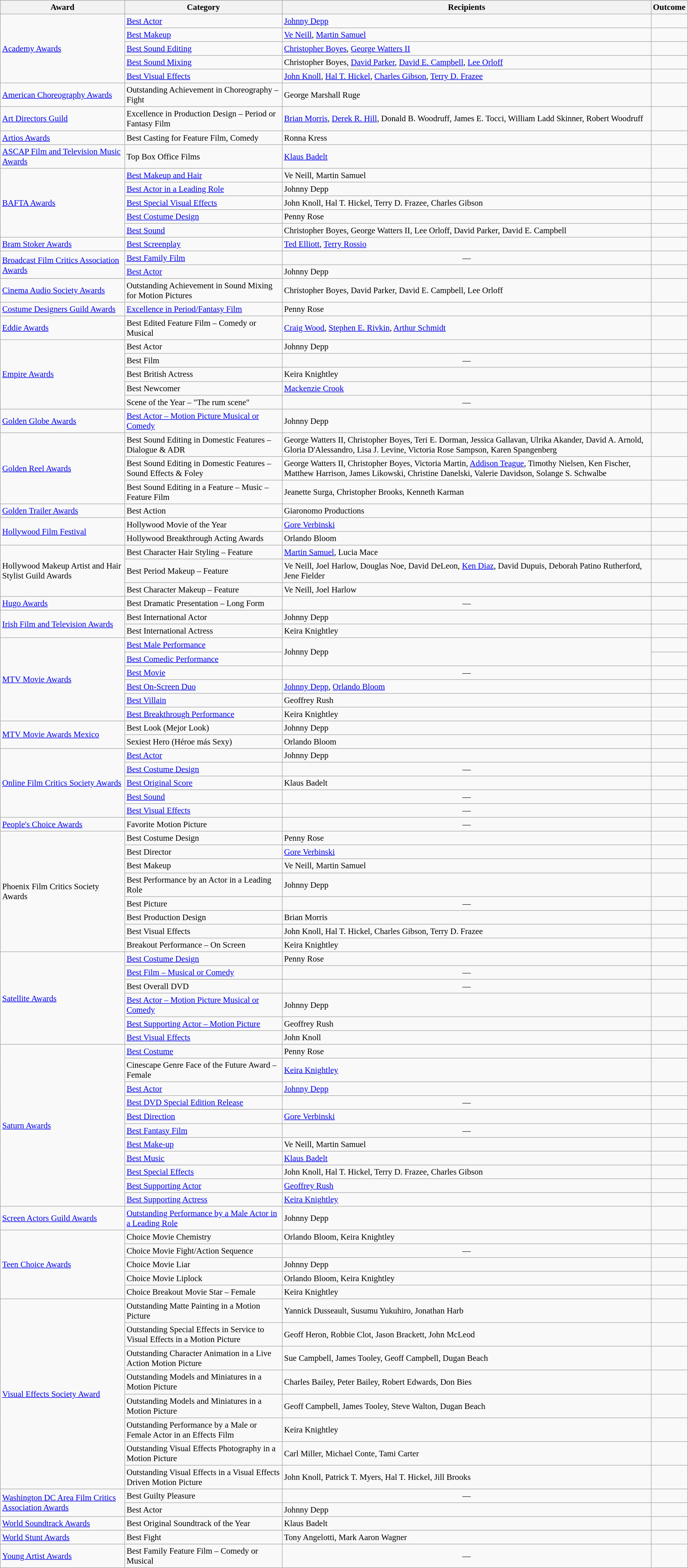<table class="wikitable sortable" style="font-size: 95%;">
<tr bgcolor="#CCCCCC" align="center">
<th>Award</th>
<th>Category</th>
<th>Recipients</th>
<th>Outcome</th>
</tr>
<tr>
<td rowspan=5><a href='#'>Academy Awards</a></td>
<td><a href='#'>Best Actor</a></td>
<td><a href='#'>Johnny Depp</a></td>
<td></td>
</tr>
<tr>
<td><a href='#'>Best Makeup</a></td>
<td><a href='#'>Ve Neill</a>, <a href='#'>Martin Samuel</a></td>
<td></td>
</tr>
<tr>
<td><a href='#'>Best Sound Editing</a></td>
<td><a href='#'>Christopher Boyes</a>, <a href='#'>George Watters II</a></td>
<td></td>
</tr>
<tr>
<td><a href='#'>Best Sound Mixing</a></td>
<td>Christopher Boyes, <a href='#'>David Parker</a>, <a href='#'>David E. Campbell</a>, <a href='#'>Lee Orloff</a></td>
<td></td>
</tr>
<tr>
<td><a href='#'>Best Visual Effects</a></td>
<td><a href='#'>John Knoll</a>, <a href='#'>Hal T. Hickel</a>, <a href='#'>Charles Gibson</a>, <a href='#'>Terry D. Frazee</a></td>
<td></td>
</tr>
<tr>
<td><a href='#'>American Choreography Awards</a></td>
<td>Outstanding Achievement in Choreography – Fight</td>
<td>George Marshall Ruge</td>
<td></td>
</tr>
<tr>
<td><a href='#'>Art Directors Guild</a></td>
<td>Excellence in Production Design – Period or Fantasy Film</td>
<td><a href='#'>Brian Morris</a>, <a href='#'>Derek R. Hill</a>, Donald B. Woodruff, James E. Tocci, William Ladd Skinner, Robert Woodruff</td>
<td></td>
</tr>
<tr>
<td><a href='#'>Artios Awards</a></td>
<td>Best Casting for Feature Film, Comedy</td>
<td>Ronna Kress</td>
<td></td>
</tr>
<tr>
<td><a href='#'>ASCAP Film and Television Music Awards</a></td>
<td>Top Box Office Films</td>
<td><a href='#'>Klaus Badelt</a></td>
<td></td>
</tr>
<tr>
<td rowspan=5><a href='#'>BAFTA Awards</a></td>
<td><a href='#'>Best Makeup and Hair</a></td>
<td>Ve Neill, Martin Samuel</td>
<td></td>
</tr>
<tr>
<td><a href='#'>Best Actor in a Leading Role</a></td>
<td>Johnny Depp</td>
<td></td>
</tr>
<tr>
<td><a href='#'>Best Special Visual Effects</a></td>
<td>John Knoll, Hal T. Hickel, Terry D. Frazee, Charles Gibson</td>
<td></td>
</tr>
<tr>
<td><a href='#'>Best Costume Design</a></td>
<td>Penny Rose</td>
<td></td>
</tr>
<tr>
<td><a href='#'>Best Sound</a></td>
<td>Christopher Boyes, George Watters II, Lee Orloff, David Parker, David E. Campbell</td>
<td></td>
</tr>
<tr>
<td><a href='#'>Bram Stoker Awards</a></td>
<td><a href='#'>Best Screenplay</a></td>
<td><a href='#'>Ted Elliott</a>, <a href='#'>Terry Rossio</a></td>
<td></td>
</tr>
<tr>
<td rowspan=2><a href='#'>Broadcast Film Critics Association Awards</a></td>
<td><a href='#'>Best Family Film</a></td>
<td align="center">—</td>
<td></td>
</tr>
<tr>
<td><a href='#'>Best Actor</a></td>
<td>Johnny Depp</td>
<td></td>
</tr>
<tr>
<td><a href='#'>Cinema Audio Society Awards</a></td>
<td>Outstanding Achievement in Sound Mixing for Motion Pictures</td>
<td>Christopher Boyes, David Parker, David E. Campbell, Lee Orloff</td>
<td></td>
</tr>
<tr>
<td><a href='#'>Costume Designers Guild Awards</a></td>
<td><a href='#'>Excellence in Period/Fantasy Film</a></td>
<td>Penny Rose</td>
<td></td>
</tr>
<tr>
<td><a href='#'>Eddie Awards</a></td>
<td>Best Edited Feature Film – Comedy or Musical</td>
<td><a href='#'>Craig Wood</a>, <a href='#'>Stephen E. Rivkin</a>, <a href='#'>Arthur Schmidt</a></td>
<td></td>
</tr>
<tr>
<td rowspan=5><a href='#'>Empire Awards</a></td>
<td>Best Actor</td>
<td>Johnny Depp</td>
<td></td>
</tr>
<tr>
<td>Best Film</td>
<td align="center">—</td>
<td></td>
</tr>
<tr>
<td>Best British Actress</td>
<td>Keira Knightley</td>
<td></td>
</tr>
<tr>
<td>Best Newcomer</td>
<td><a href='#'>Mackenzie Crook</a></td>
<td></td>
</tr>
<tr>
<td>Scene of the Year – "The rum scene"</td>
<td align="center">—</td>
<td></td>
</tr>
<tr>
<td><a href='#'>Golden Globe Awards</a></td>
<td><a href='#'>Best Actor – Motion Picture Musical or Comedy</a></td>
<td>Johnny Depp</td>
<td></td>
</tr>
<tr>
<td rowspan=3><a href='#'>Golden Reel Awards</a></td>
<td>Best Sound Editing in Domestic Features – Dialogue & ADR</td>
<td>George Watters II, Christopher Boyes, Teri E. Dorman, Jessica Gallavan, Ulrika Akander, David A. Arnold, Gloria D'Alessandro, Lisa J. Levine, Victoria Rose Sampson, Karen Spangenberg</td>
<td></td>
</tr>
<tr>
<td>Best Sound Editing in Domestic Features – Sound Effects & Foley</td>
<td>George Watters II, Christopher Boyes, Victoria Martin, <a href='#'>Addison Teague</a>, Timothy Nielsen, Ken Fischer, Matthew Harrison, James Likowski, Christine Danelski, Valerie Davidson, Solange S. Schwalbe</td>
<td></td>
</tr>
<tr>
<td>Best Sound Editing in a Feature – Music – Feature Film</td>
<td>Jeanette Surga, Christopher Brooks, Kenneth Karman</td>
<td></td>
</tr>
<tr>
<td><a href='#'>Golden Trailer Awards</a></td>
<td>Best Action</td>
<td>Giaronomo Productions</td>
<td></td>
</tr>
<tr>
<td rowspan=2><a href='#'>Hollywood Film Festival</a></td>
<td>Hollywood Movie of the Year</td>
<td><a href='#'>Gore Verbinski</a></td>
<td></td>
</tr>
<tr>
<td>Hollywood Breakthrough Acting Awards</td>
<td>Orlando Bloom</td>
<td></td>
</tr>
<tr>
<td rowspan=3>Hollywood Makeup Artist and Hair Stylist Guild Awards</td>
<td>Best Character Hair Styling – Feature</td>
<td><a href='#'>Martin Samuel</a>, Lucia Mace</td>
<td></td>
</tr>
<tr>
<td>Best Period Makeup – Feature</td>
<td>Ve Neill, Joel Harlow, Douglas Noe, David DeLeon, <a href='#'>Ken Diaz</a>, David Dupuis, Deborah Patino Rutherford, Jene Fielder</td>
<td></td>
</tr>
<tr>
<td>Best Character Makeup – Feature</td>
<td>Ve Neill, Joel Harlow</td>
<td></td>
</tr>
<tr>
<td><a href='#'>Hugo Awards</a></td>
<td>Best Dramatic Presentation – Long Form</td>
<td align="center">—</td>
<td></td>
</tr>
<tr>
<td rowspan=2><a href='#'>Irish Film and Television Awards</a></td>
<td>Best International Actor</td>
<td>Johnny Depp</td>
<td></td>
</tr>
<tr>
<td>Best International Actress</td>
<td>Keira Knightley</td>
<td></td>
</tr>
<tr>
<td rowspan=6><a href='#'>MTV Movie Awards</a></td>
<td><a href='#'>Best Male Performance</a></td>
<td rowspan="2">Johnny Depp</td>
<td></td>
</tr>
<tr>
<td><a href='#'>Best Comedic Performance</a></td>
<td></td>
</tr>
<tr>
<td><a href='#'>Best Movie</a></td>
<td align="center">—</td>
<td></td>
</tr>
<tr>
<td><a href='#'>Best On-Screen Duo</a></td>
<td><a href='#'>Johnny Depp</a>, <a href='#'>Orlando Bloom</a></td>
<td></td>
</tr>
<tr>
<td><a href='#'>Best Villain</a></td>
<td>Geoffrey Rush</td>
<td></td>
</tr>
<tr>
<td><a href='#'>Best Breakthrough Performance</a></td>
<td>Keira Knightley</td>
<td></td>
</tr>
<tr>
<td rowspan=2><a href='#'>MTV Movie Awards Mexico</a></td>
<td>Best Look (Mejor Look)</td>
<td>Johnny Depp</td>
<td></td>
</tr>
<tr>
<td>Sexiest Hero (Héroe más Sexy)</td>
<td>Orlando Bloom</td>
<td></td>
</tr>
<tr>
<td rowspan=5><a href='#'>Online Film Critics Society Awards</a></td>
<td><a href='#'>Best Actor</a></td>
<td>Johnny Depp</td>
<td></td>
</tr>
<tr>
<td><a href='#'>Best Costume Design</a></td>
<td align="center">—</td>
<td></td>
</tr>
<tr>
<td><a href='#'>Best Original Score</a></td>
<td>Klaus Badelt</td>
<td></td>
</tr>
<tr>
<td><a href='#'>Best Sound</a></td>
<td align="center">—</td>
<td></td>
</tr>
<tr>
<td><a href='#'>Best Visual Effects</a></td>
<td align="center">—</td>
<td></td>
</tr>
<tr>
<td><a href='#'>People's Choice Awards</a></td>
<td>Favorite Motion Picture</td>
<td align="center">—</td>
<td></td>
</tr>
<tr>
<td rowspan=8>Phoenix Film Critics Society Awards</td>
<td>Best Costume Design</td>
<td>Penny Rose</td>
<td></td>
</tr>
<tr>
<td>Best Director</td>
<td><a href='#'>Gore Verbinski</a></td>
<td></td>
</tr>
<tr>
<td>Best Makeup</td>
<td>Ve Neill, Martin Samuel</td>
<td></td>
</tr>
<tr>
<td>Best Performance by an Actor in a Leading Role</td>
<td>Johnny Depp</td>
<td></td>
</tr>
<tr>
<td>Best Picture</td>
<td align="center">—</td>
<td></td>
</tr>
<tr>
<td>Best Production Design</td>
<td>Brian Morris</td>
<td></td>
</tr>
<tr>
<td>Best Visual Effects</td>
<td>John Knoll, Hal T. Hickel, Charles Gibson, Terry D. Frazee</td>
<td></td>
</tr>
<tr>
<td>Breakout Performance – On Screen</td>
<td>Keira Knightley</td>
<td></td>
</tr>
<tr>
<td rowspan=6><a href='#'>Satellite Awards</a></td>
<td><a href='#'>Best Costume Design</a></td>
<td>Penny Rose</td>
<td></td>
</tr>
<tr>
<td><a href='#'>Best Film – Musical or Comedy</a></td>
<td align="center">—</td>
<td></td>
</tr>
<tr>
<td>Best Overall DVD</td>
<td align="center">—</td>
<td></td>
</tr>
<tr>
<td><a href='#'>Best Actor – Motion Picture Musical or Comedy</a></td>
<td>Johnny Depp</td>
<td></td>
</tr>
<tr>
<td><a href='#'>Best Supporting Actor – Motion Picture</a></td>
<td>Geoffrey Rush</td>
<td></td>
</tr>
<tr>
<td><a href='#'>Best Visual Effects</a></td>
<td>John Knoll</td>
<td></td>
</tr>
<tr>
<td rowspan=11><a href='#'>Saturn Awards</a></td>
<td><a href='#'>Best Costume</a></td>
<td>Penny Rose</td>
<td></td>
</tr>
<tr>
<td>Cinescape Genre Face of the Future Award – Female</td>
<td><a href='#'>Keira Knightley</a></td>
<td></td>
</tr>
<tr>
<td><a href='#'>Best Actor</a></td>
<td><a href='#'>Johnny Depp</a></td>
<td></td>
</tr>
<tr>
<td><a href='#'>Best DVD Special Edition Release</a></td>
<td align="center">—</td>
<td></td>
</tr>
<tr>
<td><a href='#'>Best Direction</a></td>
<td><a href='#'>Gore Verbinski</a></td>
<td></td>
</tr>
<tr>
<td><a href='#'>Best Fantasy Film</a></td>
<td align="center">—</td>
<td></td>
</tr>
<tr>
<td><a href='#'>Best Make-up</a></td>
<td>Ve Neill, Martin Samuel</td>
<td></td>
</tr>
<tr>
<td><a href='#'>Best Music</a></td>
<td><a href='#'>Klaus Badelt</a></td>
<td></td>
</tr>
<tr>
<td><a href='#'>Best Special Effects</a></td>
<td>John Knoll, Hal T. Hickel, Terry D. Frazee, Charles Gibson</td>
<td></td>
</tr>
<tr>
<td><a href='#'>Best Supporting Actor</a></td>
<td><a href='#'>Geoffrey Rush</a></td>
<td></td>
</tr>
<tr>
<td><a href='#'>Best Supporting Actress</a></td>
<td><a href='#'>Keira Knightley</a></td>
<td></td>
</tr>
<tr>
<td><a href='#'>Screen Actors Guild Awards</a></td>
<td><a href='#'>Outstanding Performance by a Male Actor in a Leading Role</a></td>
<td>Johnny Depp</td>
<td></td>
</tr>
<tr>
<td rowspan=5><a href='#'>Teen Choice Awards</a></td>
<td>Choice Movie Chemistry</td>
<td>Orlando Bloom, Keira Knightley</td>
<td></td>
</tr>
<tr>
<td>Choice Movie Fight/Action Sequence</td>
<td align="center">—</td>
<td></td>
</tr>
<tr>
<td>Choice Movie Liar</td>
<td>Johnny Depp</td>
<td></td>
</tr>
<tr>
<td>Choice Movie Liplock</td>
<td>Orlando Bloom, Keira Knightley</td>
<td></td>
</tr>
<tr>
<td>Choice Breakout Movie Star – Female</td>
<td>Keira Knightley</td>
<td></td>
</tr>
<tr>
<td rowspan=8><a href='#'>Visual Effects Society Award</a></td>
<td>Outstanding Matte Painting in a Motion Picture</td>
<td>Yannick Dusseault, Susumu Yukuhiro, Jonathan Harb</td>
<td></td>
</tr>
<tr>
<td>Outstanding Special Effects in Service to Visual Effects in a Motion Picture</td>
<td>Geoff Heron, Robbie Clot, Jason Brackett, John McLeod</td>
<td></td>
</tr>
<tr>
<td>Outstanding Character Animation in a Live Action Motion Picture</td>
<td>Sue Campbell, James Tooley, Geoff Campbell, Dugan Beach</td>
<td></td>
</tr>
<tr>
<td>Outstanding Models and Miniatures in a Motion Picture</td>
<td>Charles Bailey, Peter Bailey, Robert Edwards, Don Bies</td>
<td></td>
</tr>
<tr>
<td>Outstanding Models and Miniatures in a Motion Picture</td>
<td>Geoff Campbell, James Tooley, Steve Walton, Dugan Beach</td>
<td></td>
</tr>
<tr>
<td>Outstanding Performance by a Male or Female Actor in an Effects Film</td>
<td>Keira Knightley</td>
<td></td>
</tr>
<tr>
<td>Outstanding Visual Effects Photography in a Motion Picture</td>
<td>Carl Miller, Michael Conte, Tami Carter</td>
<td></td>
</tr>
<tr>
<td>Outstanding Visual Effects in a Visual Effects Driven Motion Picture</td>
<td>John Knoll, Patrick T. Myers, Hal T. Hickel, Jill Brooks</td>
<td></td>
</tr>
<tr>
<td rowspan=2><a href='#'>Washington DC Area Film Critics Association Awards</a></td>
<td>Best Guilty Pleasure</td>
<td align="center">—</td>
<td></td>
</tr>
<tr>
<td>Best Actor</td>
<td>Johnny Depp</td>
<td></td>
</tr>
<tr>
<td><a href='#'>World Soundtrack Awards</a></td>
<td>Best Original Soundtrack of the Year</td>
<td>Klaus Badelt</td>
<td></td>
</tr>
<tr>
<td><a href='#'>World Stunt Awards</a></td>
<td>Best Fight</td>
<td>Tony Angelotti, Mark Aaron Wagner</td>
<td></td>
</tr>
<tr>
<td><a href='#'>Young Artist Awards</a></td>
<td>Best Family Feature Film – Comedy or Musical</td>
<td align="center">—</td>
<td></td>
</tr>
</table>
